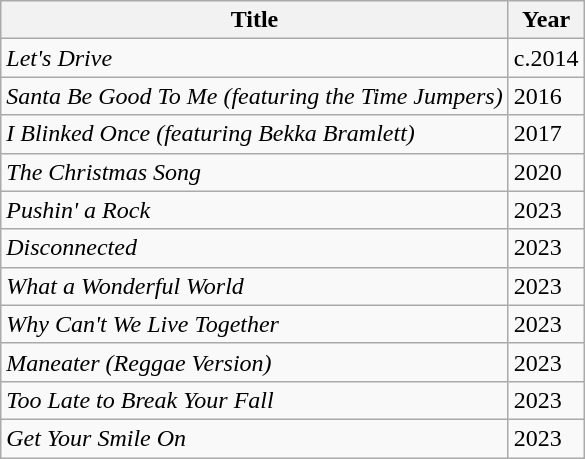<table class="wikitable sortable">
<tr>
<th>Title</th>
<th>Year</th>
</tr>
<tr>
<td><em>Let's Drive</em></td>
<td>c.2014</td>
</tr>
<tr>
<td><em>Santa Be Good To Me (featuring the Time Jumpers)</em></td>
<td>2016</td>
</tr>
<tr>
<td><em>I Blinked Once (featuring Bekka Bramlett)</em></td>
<td>2017</td>
</tr>
<tr>
<td><em>The Christmas Song</em></td>
<td>2020</td>
</tr>
<tr>
<td><em>Pushin' a Rock</em></td>
<td>2023</td>
</tr>
<tr>
<td><em>Disconnected</em></td>
<td>2023</td>
</tr>
<tr>
<td><em>What a Wonderful World</em></td>
<td>2023</td>
</tr>
<tr>
<td><em>Why Can't We Live Together</em></td>
<td>2023</td>
</tr>
<tr>
<td><em>Maneater (Reggae Version)</em></td>
<td>2023</td>
</tr>
<tr>
<td><em>Too Late to Break Your Fall</em></td>
<td>2023</td>
</tr>
<tr>
<td><em>Get Your Smile On</em></td>
<td>2023</td>
</tr>
</table>
